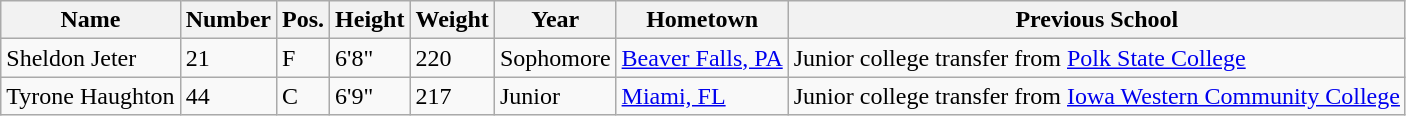<table class="wikitable sortable" border="1">
<tr>
<th>Name</th>
<th>Number</th>
<th>Pos.</th>
<th>Height</th>
<th>Weight</th>
<th>Year</th>
<th>Hometown</th>
<th class="unsortable">Previous School</th>
</tr>
<tr>
<td sortname>Sheldon Jeter</td>
<td>21</td>
<td>F</td>
<td>6'8"</td>
<td>220</td>
<td>Sophomore</td>
<td><a href='#'>Beaver Falls, PA</a></td>
<td>Junior college transfer from <a href='#'>Polk State College</a></td>
</tr>
<tr>
<td sortname>Tyrone Haughton</td>
<td>44</td>
<td>C</td>
<td>6'9"</td>
<td>217</td>
<td>Junior</td>
<td><a href='#'>Miami, FL</a></td>
<td>Junior college transfer from <a href='#'>Iowa Western Community College</a></td>
</tr>
</table>
